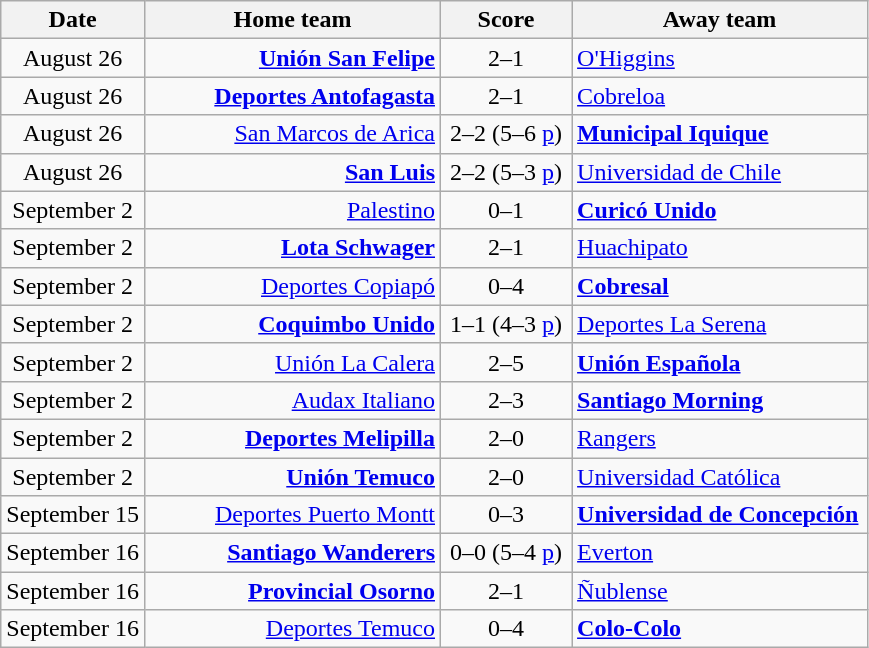<table class="wikitable" style="text-align: center">
<tr>
<th>Date</th>
<th width=190>Home team</th>
<th width=80>Score</th>
<th width=190>Away team</th>
</tr>
<tr>
<td>August 26</td>
<td align=right><strong><a href='#'>Unión San Felipe</a></strong></td>
<td>2–1</td>
<td align=left><a href='#'>O'Higgins</a></td>
</tr>
<tr>
<td>August 26</td>
<td align=right><strong><a href='#'>Deportes Antofagasta</a></strong></td>
<td>2–1</td>
<td align=left><a href='#'>Cobreloa</a></td>
</tr>
<tr>
<td>August 26</td>
<td align=right><a href='#'>San Marcos de Arica</a></td>
<td>2–2 (5–6 <a href='#'>p</a>)</td>
<td align=left><strong><a href='#'>Municipal Iquique</a></strong></td>
</tr>
<tr>
<td>August 26</td>
<td align=right><strong><a href='#'>San Luis</a></strong></td>
<td>2–2 (5–3 <a href='#'>p</a>)</td>
<td align=left><a href='#'>Universidad de Chile</a></td>
</tr>
<tr>
<td>September 2</td>
<td align=right><a href='#'>Palestino</a></td>
<td>0–1</td>
<td align=left><strong><a href='#'>Curicó Unido</a></strong></td>
</tr>
<tr>
<td>September 2</td>
<td align=right><strong><a href='#'>Lota Schwager</a></strong></td>
<td>2–1</td>
<td align=left><a href='#'>Huachipato</a></td>
</tr>
<tr>
<td>September 2</td>
<td align=right><a href='#'>Deportes Copiapó</a></td>
<td>0–4</td>
<td align=left><strong><a href='#'>Cobresal</a></strong></td>
</tr>
<tr>
<td>September 2</td>
<td align=right><strong><a href='#'>Coquimbo Unido</a></strong></td>
<td>1–1 (4–3 <a href='#'>p</a>)</td>
<td align=left><a href='#'>Deportes La Serena</a></td>
</tr>
<tr>
<td>September 2</td>
<td align=right><a href='#'>Unión La Calera</a></td>
<td>2–5</td>
<td align=left><strong><a href='#'>Unión Española</a></strong></td>
</tr>
<tr>
<td>September 2</td>
<td align=right><a href='#'>Audax Italiano</a></td>
<td>2–3</td>
<td align=left><strong><a href='#'>Santiago Morning</a></strong></td>
</tr>
<tr>
<td>September 2</td>
<td align=right><strong><a href='#'>Deportes Melipilla</a></strong></td>
<td>2–0</td>
<td align=left><a href='#'>Rangers</a></td>
</tr>
<tr>
<td>September 2</td>
<td align=right><strong><a href='#'>Unión Temuco</a></strong></td>
<td>2–0</td>
<td align=left><a href='#'>Universidad Católica</a></td>
</tr>
<tr>
<td>September 15</td>
<td align=right><a href='#'>Deportes Puerto Montt</a></td>
<td>0–3</td>
<td align=left><strong><a href='#'>Universidad de Concepción</a></strong></td>
</tr>
<tr>
<td>September 16</td>
<td align=right><strong><a href='#'>Santiago Wanderers</a></strong></td>
<td>0–0 (5–4 <a href='#'>p</a>)</td>
<td align=left><a href='#'>Everton</a></td>
</tr>
<tr>
<td>September 16</td>
<td align=right><strong><a href='#'>Provincial Osorno</a></strong></td>
<td>2–1</td>
<td align=left><a href='#'>Ñublense</a></td>
</tr>
<tr>
<td>September 16</td>
<td align=right><a href='#'>Deportes Temuco</a></td>
<td>0–4</td>
<td align=left><strong><a href='#'>Colo-Colo</a></strong></td>
</tr>
</table>
